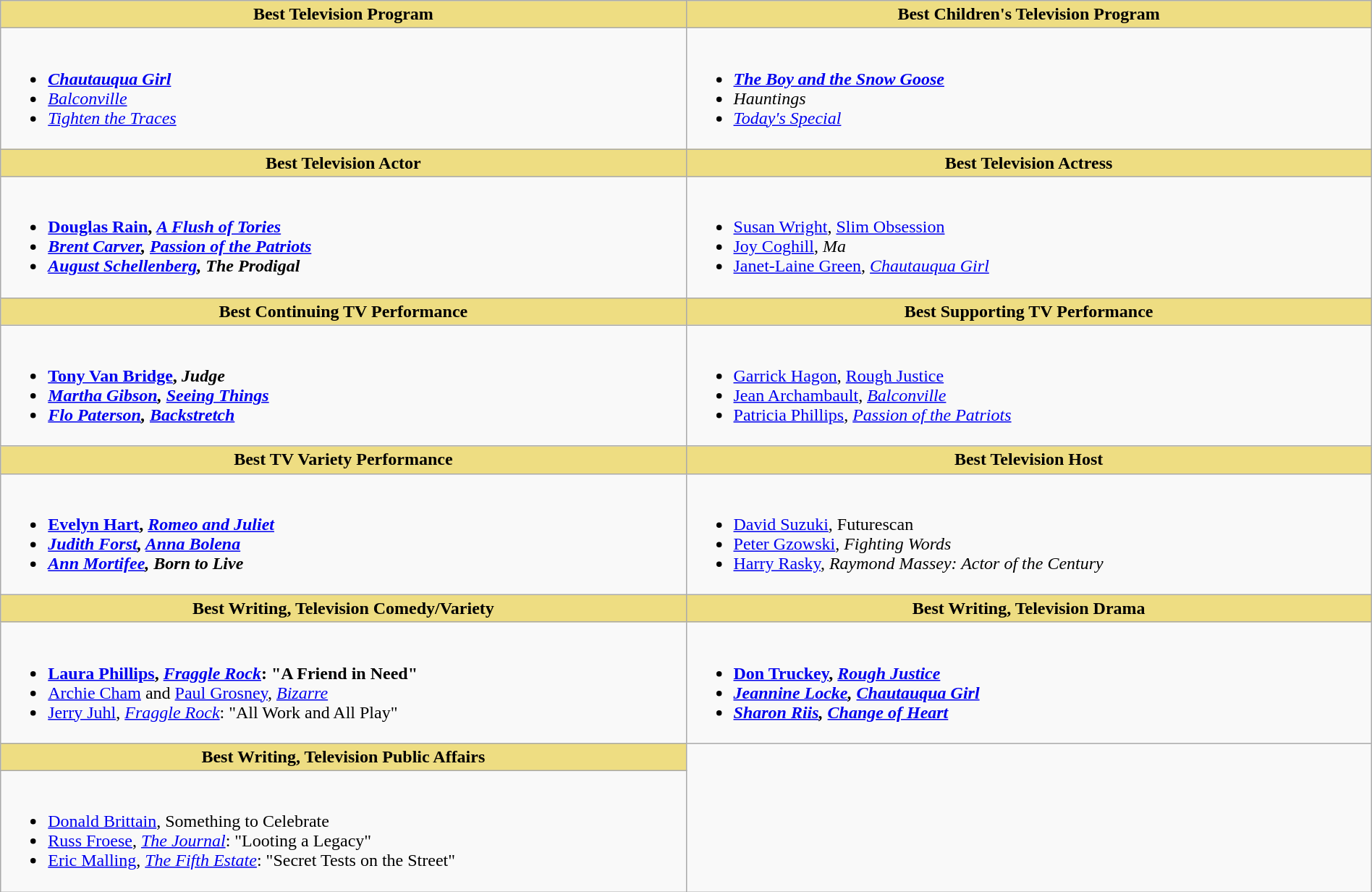<table class=wikitable width="100%">
<tr>
<th style="background:#EEDD82; width:50%">Best Television Program</th>
<th style="background:#EEDD82; width:50%">Best Children's Television Program</th>
</tr>
<tr>
<td valign="top"><br><ul><li> <strong><em><a href='#'>Chautauqua Girl</a></em></strong></li><li><em><a href='#'>Balconville</a></em></li><li><em><a href='#'>Tighten the Traces</a></em></li></ul></td>
<td valign="top"><br><ul><li> <strong><em><a href='#'>The Boy and the Snow Goose</a></em></strong></li><li><em>Hauntings</em></li><li><em><a href='#'>Today's Special</a></em></li></ul></td>
</tr>
<tr>
<th style="background:#EEDD82; width:50%">Best Television Actor</th>
<th style="background:#EEDD82; width:50%">Best Television Actress</th>
</tr>
<tr>
<td valign="top"><br><ul><li> <strong><a href='#'>Douglas Rain</a>, <em><a href='#'>A Flush of Tories</a><strong><em></li><li><a href='#'>Brent Carver</a>, </em><a href='#'>Passion of the Patriots</a><em></li><li><a href='#'>August Schellenberg</a>, </em>The Prodigal<em></li></ul></td>
<td valign="top"><br><ul><li> </strong><a href='#'>Susan Wright</a>, </em><a href='#'>Slim Obsession</a></em></strong></li><li><a href='#'>Joy Coghill</a>, <em>Ma</em></li><li><a href='#'>Janet-Laine Green</a>, <em><a href='#'>Chautauqua Girl</a></em></li></ul></td>
</tr>
<tr>
<th style="background:#EEDD82; width:50%">Best Continuing TV Performance</th>
<th style="background:#EEDD82; width:50%">Best Supporting TV Performance</th>
</tr>
<tr>
<td valign="top"><br><ul><li> <strong><a href='#'>Tony Van Bridge</a>, <em>Judge<strong><em></li><li><a href='#'>Martha Gibson</a>, </em><a href='#'>Seeing Things</a><em></li><li><a href='#'>Flo Paterson</a>, </em><a href='#'>Backstretch</a><em></li></ul></td>
<td valign="top"><br><ul><li> </strong><a href='#'>Garrick Hagon</a>, </em><a href='#'>Rough Justice</a></em></strong></li><li><a href='#'>Jean Archambault</a>, <em><a href='#'>Balconville</a></em></li><li><a href='#'>Patricia Phillips</a>, <em><a href='#'>Passion of the Patriots</a></em></li></ul></td>
</tr>
<tr>
<th style="background:#EEDD82; width:50%">Best TV Variety Performance</th>
<th style="background:#EEDD82; width:50%">Best Television Host</th>
</tr>
<tr>
<td valign="top"><br><ul><li> <strong><a href='#'>Evelyn Hart</a>, <em><a href='#'>Romeo and Juliet</a><strong><em></li><li><a href='#'>Judith Forst</a>, </em><a href='#'>Anna Bolena</a><em></li><li><a href='#'>Ann Mortifee</a>, </em>Born to Live<em></li></ul></td>
<td valign="top"><br><ul><li> </strong><a href='#'>David Suzuki</a>, </em>Futurescan</em></strong></li><li><a href='#'>Peter Gzowski</a>, <em>Fighting Words</em></li><li><a href='#'>Harry Rasky</a>, <em>Raymond Massey: Actor of the Century</em></li></ul></td>
</tr>
<tr>
<th style="background:#EEDD82; width:50%">Best Writing, Television Comedy/Variety</th>
<th style="background:#EEDD82; width:50%">Best Writing, Television Drama</th>
</tr>
<tr>
<td valign="top"><br><ul><li> <strong><a href='#'>Laura Phillips</a>, <em><a href='#'>Fraggle Rock</a></em>: "A Friend in Need"</strong></li><li><a href='#'>Archie Cham</a> and <a href='#'>Paul Grosney</a>, <em><a href='#'>Bizarre</a></em></li><li><a href='#'>Jerry Juhl</a>, <em><a href='#'>Fraggle Rock</a></em>: "All Work and All Play"</li></ul></td>
<td valign="top"><br><ul><li> <strong><a href='#'>Don Truckey</a>, <em><a href='#'>Rough Justice</a><strong><em></li><li><a href='#'>Jeannine Locke</a>, </em><a href='#'>Chautauqua Girl</a><em></li><li><a href='#'>Sharon Riis</a>, </em><a href='#'>Change of Heart</a><em></li></ul></td>
</tr>
<tr>
<th style="background:#EEDD82; width:50%">Best Writing, Television Public Affairs</th>
</tr>
<tr>
<td valign="top"><br><ul><li> </strong><a href='#'>Donald Brittain</a>, </em>Something to Celebrate</em></strong></li><li><a href='#'>Russ Froese</a>, <em><a href='#'>The Journal</a></em>: "Looting a Legacy"</li><li><a href='#'>Eric Malling</a>, <em><a href='#'>The Fifth Estate</a></em>: "Secret Tests on the Street"</li></ul></td>
</tr>
</table>
